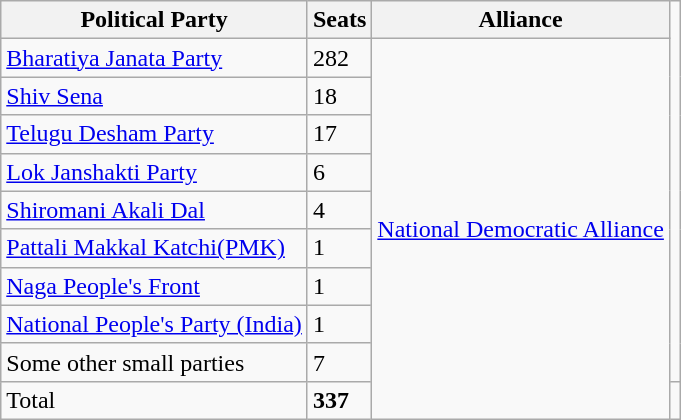<table class="wikitable">
<tr>
<th>Political Party</th>
<th>Seats</th>
<th>Alliance</th>
</tr>
<tr>
<td><a href='#'>Bharatiya Janata Party</a></td>
<td>282</td>
<td rowspan="11"><a href='#'>National Democratic Alliance</a></td>
</tr>
<tr>
<td><a href='#'>Shiv Sena</a></td>
<td>18</td>
</tr>
<tr>
<td><a href='#'>Telugu Desham Party</a></td>
<td>17</td>
</tr>
<tr>
<td><a href='#'>Lok Janshakti Party</a></td>
<td>6</td>
</tr>
<tr>
<td><a href='#'>Shiromani Akali Dal</a></td>
<td>4</td>
</tr>
<tr>
<td><a href='#'>Pattali Makkal Katchi(PMK)</a></td>
<td>1</td>
</tr>
<tr>
<td><a href='#'>Naga People's Front</a></td>
<td>1</td>
</tr>
<tr>
<td><a href='#'>National People's Party (India)</a></td>
<td>1</td>
</tr>
<tr>
<td>Some other small parties</td>
<td>7</td>
</tr>
<tr>
<td>Total</td>
<td><strong>337</strong></td>
<td></td>
</tr>
</table>
